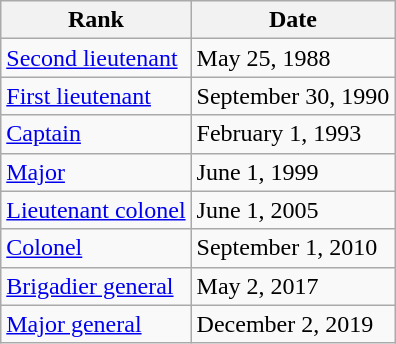<table class="wikitable">
<tr>
<th>Rank</th>
<th>Date</th>
</tr>
<tr>
<td> <a href='#'>Second lieutenant</a></td>
<td>May 25, 1988</td>
</tr>
<tr>
<td> <a href='#'>First lieutenant</a></td>
<td>September 30, 1990</td>
</tr>
<tr>
<td> <a href='#'>Captain</a></td>
<td>February 1, 1993</td>
</tr>
<tr>
<td> <a href='#'>Major</a></td>
<td>June 1, 1999</td>
</tr>
<tr>
<td> <a href='#'>Lieutenant colonel</a></td>
<td>June 1, 2005</td>
</tr>
<tr>
<td> <a href='#'>Colonel</a></td>
<td>September 1, 2010</td>
</tr>
<tr>
<td> <a href='#'>Brigadier general</a></td>
<td>May 2, 2017</td>
</tr>
<tr>
<td> <a href='#'>Major general</a></td>
<td>December 2, 2019</td>
</tr>
</table>
